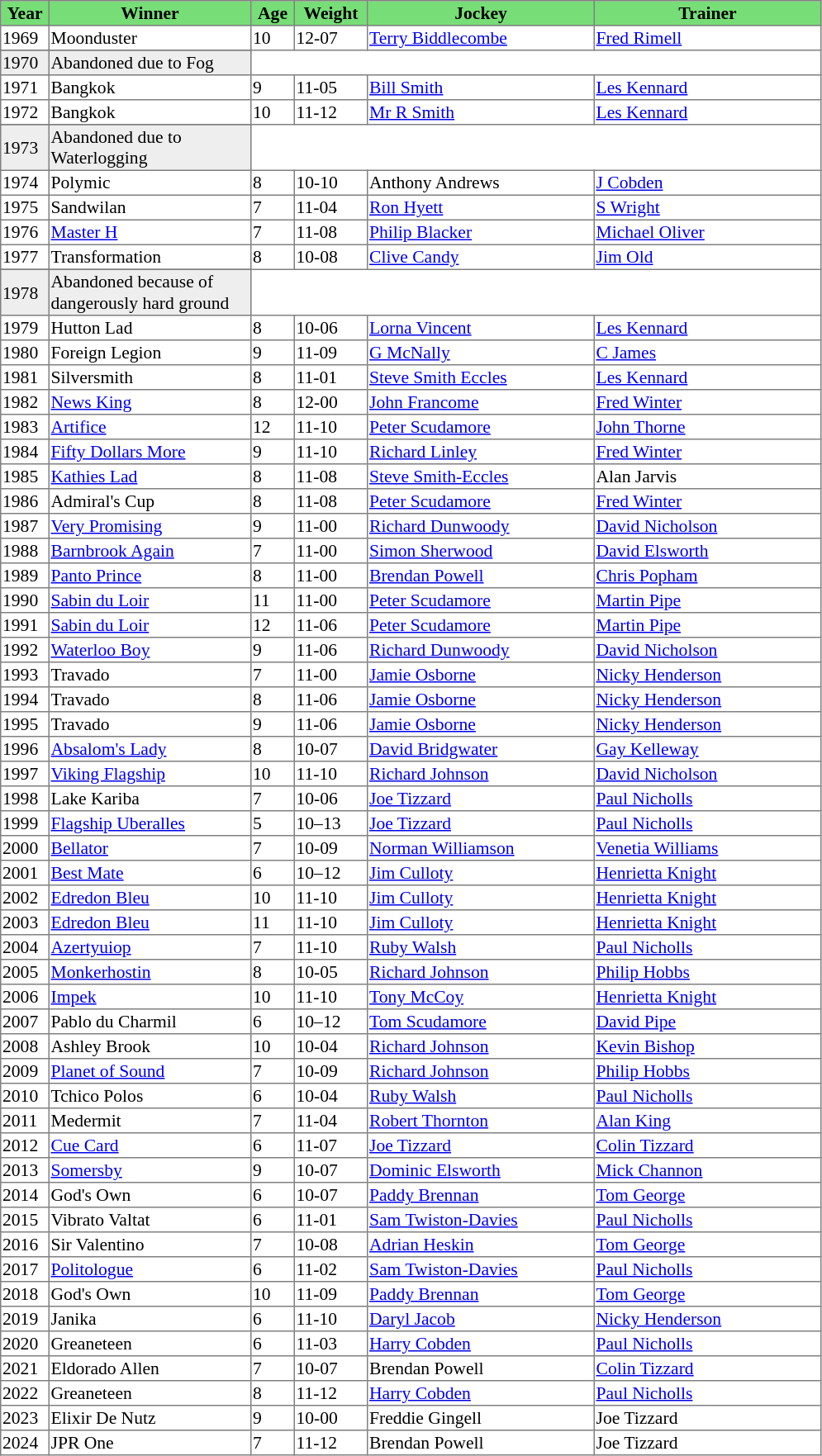<table class = "sortable" | border="1" style="border-collapse: collapse; font-size:90%">
<tr bgcolor="#77dd77" align="center">
<th width="36px"><strong>Year</strong><br></th>
<th width="160px"><strong>Winner</strong><br></th>
<th width="32px"><strong>Age</strong><br></th>
<th width="56px"><strong>Weight</strong><br></th>
<th width="180px"><strong>Jockey</strong><br></th>
<th width="180px"><strong>Trainer</strong><br></th>
</tr>
<tr>
<td>1969</td>
<td>Moonduster</td>
<td>10</td>
<td>12-07</td>
<td><a href='#'>Terry Biddlecombe</a></td>
<td><a href='#'>Fred Rimell</a></td>
</tr>
<tr>
</tr>
<tr bgcolor="#eeeeee">
<td>1970<td>Abandoned due to Fog             </td></td>
</tr>
<tr>
<td>1971</td>
<td>Bangkok</td>
<td>9</td>
<td>11-05</td>
<td><a href='#'>Bill Smith</a></td>
<td><a href='#'>Les Kennard</a></td>
</tr>
<tr>
<td>1972</td>
<td>Bangkok</td>
<td>10</td>
<td>11-12</td>
<td><a href='#'>Mr R Smith</a></td>
<td><a href='#'>Les Kennard</a></td>
</tr>
<tr>
</tr>
<tr bgcolor="#eeeeee">
<td>1973<td>Abandoned due to Waterlogging             </td></td>
</tr>
<tr>
<td>1974</td>
<td>Polymic</td>
<td>8</td>
<td>10-10</td>
<td>Anthony Andrews</td>
<td><a href='#'>J Cobden</a></td>
</tr>
<tr>
<td>1975</td>
<td>Sandwilan</td>
<td>7</td>
<td>11-04</td>
<td><a href='#'>Ron Hyett</a></td>
<td><a href='#'>S Wright</a></td>
</tr>
<tr>
<td>1976</td>
<td><a href='#'>Master H</a></td>
<td>7</td>
<td>11-08</td>
<td><a href='#'>Philip Blacker</a></td>
<td><a href='#'>Michael Oliver</a></td>
</tr>
<tr>
<td>1977</td>
<td>Transformation</td>
<td>8</td>
<td>10-08</td>
<td><a href='#'>Clive Candy</a></td>
<td><a href='#'>Jim Old</a></td>
</tr>
<tr>
</tr>
<tr bgcolor="#eeeeee">
<td>1978<td>Abandoned because of dangerously hard ground             </td></td>
</tr>
<tr>
<td>1979</td>
<td>Hutton Lad</td>
<td>8</td>
<td>10-06</td>
<td><a href='#'>Lorna Vincent</a></td>
<td><a href='#'>Les Kennard</a></td>
</tr>
<tr>
<td>1980</td>
<td>Foreign Legion</td>
<td>9</td>
<td>11-09</td>
<td><a href='#'>G McNally</a></td>
<td><a href='#'>C James</a></td>
</tr>
<tr>
<td>1981</td>
<td>Silversmith</td>
<td>8</td>
<td>11-01</td>
<td><a href='#'>Steve Smith Eccles</a></td>
<td><a href='#'>Les Kennard</a></td>
</tr>
<tr>
<td>1982</td>
<td><a href='#'>News King</a></td>
<td>8</td>
<td>12-00</td>
<td><a href='#'>John Francome</a></td>
<td><a href='#'>Fred Winter</a></td>
</tr>
<tr>
<td>1983</td>
<td><a href='#'>Artifice</a></td>
<td>12</td>
<td>11-10</td>
<td><a href='#'>Peter Scudamore</a></td>
<td><a href='#'>John Thorne</a></td>
</tr>
<tr>
<td>1984</td>
<td><a href='#'>Fifty Dollars More</a></td>
<td>9</td>
<td>11-10</td>
<td><a href='#'>Richard Linley</a></td>
<td><a href='#'>Fred Winter</a></td>
</tr>
<tr>
<td>1985</td>
<td><a href='#'>Kathies Lad</a></td>
<td>8</td>
<td>11-08</td>
<td><a href='#'>Steve Smith-Eccles</a></td>
<td>Alan Jarvis</td>
</tr>
<tr>
<td>1986</td>
<td>Admiral's Cup</td>
<td>8</td>
<td>11-08</td>
<td><a href='#'>Peter Scudamore</a></td>
<td><a href='#'>Fred Winter</a></td>
</tr>
<tr>
<td>1987</td>
<td><a href='#'>Very Promising</a></td>
<td>9</td>
<td>11-00</td>
<td><a href='#'>Richard Dunwoody</a></td>
<td><a href='#'>David Nicholson</a></td>
</tr>
<tr>
<td>1988</td>
<td><a href='#'>Barnbrook Again</a></td>
<td>7</td>
<td>11-00</td>
<td><a href='#'>Simon Sherwood</a></td>
<td><a href='#'>David Elsworth</a></td>
</tr>
<tr>
<td>1989</td>
<td><a href='#'>Panto Prince</a></td>
<td>8</td>
<td>11-00</td>
<td><a href='#'>Brendan Powell</a></td>
<td><a href='#'>Chris Popham</a></td>
</tr>
<tr>
<td>1990</td>
<td><a href='#'>Sabin du Loir</a></td>
<td>11</td>
<td>11-00</td>
<td><a href='#'>Peter Scudamore</a></td>
<td><a href='#'>Martin Pipe</a></td>
</tr>
<tr>
<td>1991</td>
<td><a href='#'>Sabin du Loir</a></td>
<td>12</td>
<td>11-06</td>
<td><a href='#'>Peter Scudamore</a></td>
<td><a href='#'>Martin Pipe</a></td>
</tr>
<tr>
<td>1992</td>
<td><a href='#'>Waterloo Boy</a></td>
<td>9</td>
<td>11-06</td>
<td><a href='#'>Richard Dunwoody</a></td>
<td><a href='#'>David Nicholson</a></td>
</tr>
<tr>
<td>1993</td>
<td>Travado</td>
<td>7</td>
<td>11-00</td>
<td><a href='#'>Jamie Osborne</a></td>
<td><a href='#'>Nicky Henderson</a></td>
</tr>
<tr>
<td>1994</td>
<td>Travado</td>
<td>8</td>
<td>11-06</td>
<td><a href='#'>Jamie Osborne</a></td>
<td><a href='#'>Nicky Henderson</a></td>
</tr>
<tr>
<td>1995</td>
<td>Travado</td>
<td>9</td>
<td>11-06</td>
<td><a href='#'>Jamie Osborne</a></td>
<td><a href='#'>Nicky Henderson</a></td>
</tr>
<tr>
<td>1996</td>
<td><a href='#'>Absalom's Lady</a></td>
<td>8</td>
<td>10-07</td>
<td><a href='#'>David Bridgwater</a></td>
<td><a href='#'>Gay Kelleway</a></td>
</tr>
<tr>
<td>1997</td>
<td><a href='#'>Viking Flagship</a></td>
<td>10</td>
<td>11-10</td>
<td><a href='#'>Richard Johnson</a></td>
<td><a href='#'>David Nicholson</a></td>
</tr>
<tr>
<td>1998</td>
<td>Lake Kariba</td>
<td>7</td>
<td>10-06</td>
<td><a href='#'>Joe Tizzard</a></td>
<td><a href='#'>Paul Nicholls</a></td>
</tr>
<tr>
<td>1999</td>
<td><a href='#'>Flagship Uberalles</a></td>
<td>5</td>
<td>10–13</td>
<td><a href='#'>Joe Tizzard</a></td>
<td><a href='#'>Paul Nicholls</a></td>
</tr>
<tr>
<td>2000</td>
<td><a href='#'>Bellator</a></td>
<td>7</td>
<td>10-09</td>
<td><a href='#'>Norman Williamson</a></td>
<td><a href='#'>Venetia Williams</a></td>
</tr>
<tr>
<td>2001</td>
<td><a href='#'>Best Mate</a></td>
<td>6</td>
<td>10–12</td>
<td><a href='#'>Jim Culloty</a></td>
<td><a href='#'>Henrietta Knight</a></td>
</tr>
<tr>
<td>2002</td>
<td><a href='#'>Edredon Bleu</a></td>
<td>10</td>
<td>11-10</td>
<td><a href='#'>Jim Culloty</a></td>
<td><a href='#'>Henrietta Knight</a></td>
</tr>
<tr>
<td>2003</td>
<td><a href='#'>Edredon Bleu</a></td>
<td>11</td>
<td>11-10</td>
<td><a href='#'>Jim Culloty</a></td>
<td><a href='#'>Henrietta Knight</a></td>
</tr>
<tr>
<td>2004</td>
<td><a href='#'>Azertyuiop</a></td>
<td>7</td>
<td>11-10</td>
<td><a href='#'>Ruby Walsh</a></td>
<td><a href='#'>Paul Nicholls</a></td>
</tr>
<tr>
<td>2005</td>
<td><a href='#'>Monkerhostin</a></td>
<td>8</td>
<td>10-05</td>
<td><a href='#'>Richard Johnson</a></td>
<td><a href='#'>Philip Hobbs</a></td>
</tr>
<tr>
<td>2006</td>
<td><a href='#'>Impek</a></td>
<td>10</td>
<td>11-10</td>
<td><a href='#'>Tony McCoy</a></td>
<td><a href='#'>Henrietta Knight</a></td>
</tr>
<tr>
<td>2007</td>
<td>Pablo du Charmil</td>
<td>6</td>
<td>10–12</td>
<td><a href='#'>Tom Scudamore</a></td>
<td><a href='#'>David Pipe</a></td>
</tr>
<tr>
<td>2008</td>
<td>Ashley Brook</td>
<td>10</td>
<td>10-04</td>
<td><a href='#'>Richard Johnson</a></td>
<td><a href='#'>Kevin Bishop</a></td>
</tr>
<tr>
<td>2009</td>
<td><a href='#'>Planet of Sound</a></td>
<td>7</td>
<td>10-09</td>
<td><a href='#'>Richard Johnson</a></td>
<td><a href='#'>Philip Hobbs</a></td>
</tr>
<tr>
<td>2010</td>
<td>Tchico Polos</td>
<td>6</td>
<td>10-04</td>
<td><a href='#'>Ruby Walsh</a></td>
<td><a href='#'>Paul Nicholls</a></td>
</tr>
<tr>
<td>2011</td>
<td>Medermit</td>
<td>7</td>
<td>11-04</td>
<td><a href='#'>Robert Thornton</a></td>
<td><a href='#'>Alan King</a></td>
</tr>
<tr>
<td>2012</td>
<td><a href='#'>Cue Card</a></td>
<td>6</td>
<td>11-07</td>
<td><a href='#'>Joe Tizzard</a></td>
<td><a href='#'>Colin Tizzard</a></td>
</tr>
<tr>
<td>2013</td>
<td><a href='#'>Somersby</a></td>
<td>9</td>
<td>10-07</td>
<td><a href='#'>Dominic Elsworth</a></td>
<td><a href='#'>Mick Channon</a></td>
</tr>
<tr>
<td>2014</td>
<td>God's Own</td>
<td>6</td>
<td>10-07</td>
<td><a href='#'>Paddy Brennan</a></td>
<td><a href='#'>Tom George</a></td>
</tr>
<tr>
<td>2015</td>
<td>Vibrato Valtat</td>
<td>6</td>
<td>11-01</td>
<td><a href='#'>Sam Twiston-Davies</a></td>
<td><a href='#'>Paul Nicholls</a></td>
</tr>
<tr>
<td>2016</td>
<td>Sir Valentino</td>
<td>7</td>
<td>10-08</td>
<td><a href='#'>Adrian Heskin</a></td>
<td><a href='#'>Tom George</a></td>
</tr>
<tr>
<td>2017</td>
<td><a href='#'>Politologue</a></td>
<td>6</td>
<td>11-02</td>
<td><a href='#'>Sam Twiston-Davies</a></td>
<td><a href='#'>Paul Nicholls</a></td>
</tr>
<tr>
<td>2018</td>
<td>God's Own</td>
<td>10</td>
<td>11-09</td>
<td><a href='#'>Paddy Brennan</a></td>
<td><a href='#'>Tom George</a></td>
</tr>
<tr>
<td>2019</td>
<td>Janika</td>
<td>6</td>
<td>11-10</td>
<td><a href='#'>Daryl Jacob</a></td>
<td><a href='#'>Nicky Henderson</a></td>
</tr>
<tr>
<td>2020</td>
<td>Greaneteen</td>
<td>6</td>
<td>11-03</td>
<td><a href='#'>Harry Cobden</a></td>
<td><a href='#'>Paul Nicholls</a></td>
</tr>
<tr>
<td>2021</td>
<td>Eldorado Allen</td>
<td>7</td>
<td>10-07</td>
<td>Brendan Powell</td>
<td><a href='#'>Colin Tizzard</a></td>
</tr>
<tr>
<td>2022</td>
<td>Greaneteen</td>
<td>8</td>
<td>11-12</td>
<td><a href='#'>Harry Cobden</a></td>
<td><a href='#'>Paul Nicholls</a></td>
</tr>
<tr>
<td>2023</td>
<td>Elixir De Nutz</td>
<td>9</td>
<td>10-00</td>
<td>Freddie Gingell</td>
<td>Joe Tizzard</td>
</tr>
<tr>
<td>2024</td>
<td>JPR One</td>
<td>7</td>
<td>11-12</td>
<td>Brendan Powell</td>
<td>Joe Tizzard</td>
</tr>
</table>
